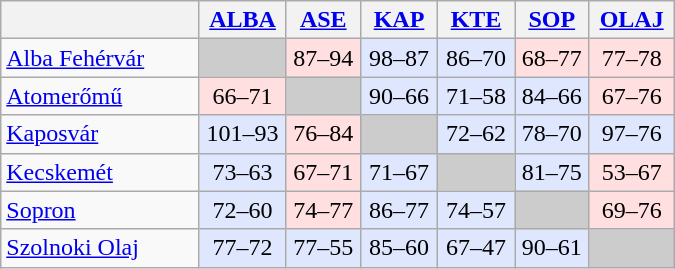<table class="wikitable" style="text-align: center;" width="450">
<tr>
<th width=200></th>
<th width=60><a href='#'>ALBA</a></th>
<th width=60><a href='#'>ASE</a></th>
<th width=60><a href='#'>KAP</a></th>
<th width=60><a href='#'>KTE</a></th>
<th width=60><a href='#'>SOP</a></th>
<th width=60><a href='#'>OLAJ</a></th>
</tr>
<tr>
<td style="text-align: left;"><a href='#'>Alba Fehérvár</a></td>
<td bgcolor=#CCCCCC> </td>
<td bgcolor=#FFDFDF>87–94</td>
<td bgcolor=#DFE7FF>98–87</td>
<td bgcolor=#DFE7FF>86–70</td>
<td bgcolor=#FFDFDF>68–77</td>
<td bgcolor=#FFDFDF>77–78</td>
</tr>
<tr>
<td style="text-align: left;"><a href='#'>Atomerőmű</a></td>
<td bgcolor=#FFDFDF>66–71</td>
<td bgcolor=#CCCCCC> </td>
<td bgcolor=#DFE7FF>90–66</td>
<td bgcolor=#DFE7FF>71–58</td>
<td bgcolor=#DFE7FF>84–66</td>
<td bgcolor=#FFDFDF>67–76</td>
</tr>
<tr>
<td style="text-align: left;"><a href='#'>Kaposvár</a></td>
<td bgcolor=#DFE7FF>101–93</td>
<td bgcolor=#FFDFDF>76–84</td>
<td bgcolor=#CCCCCC> </td>
<td bgcolor=#DFE7FF>72–62</td>
<td bgcolor=#DFE7FF>78–70</td>
<td bgcolor=#DFE7FF>97–76</td>
</tr>
<tr>
<td style="text-align: left;"><a href='#'>Kecskemét</a></td>
<td bgcolor=#DFE7FF>73–63</td>
<td bgcolor=#FFDFDF>67–71</td>
<td bgcolor=#DFE7FF>71–67</td>
<td bgcolor=#CCCCCC> </td>
<td bgcolor=#DFE7FF>81–75</td>
<td bgcolor=#FFDFDF>53–67</td>
</tr>
<tr>
<td style="text-align: left;"><a href='#'>Sopron</a></td>
<td bgcolor=#DFE7FF>72–60</td>
<td bgcolor=#FFDFDF>74–77</td>
<td bgcolor=#DFE7FF>86–77</td>
<td bgcolor=#DFE7FF>74–57</td>
<td bgcolor=#CCCCCC> </td>
<td bgcolor=#FFDFDF>69–76</td>
</tr>
<tr>
<td style="text-align: left;"><a href='#'>Szolnoki Olaj</a></td>
<td bgcolor=#DFE7FF>77–72</td>
<td bgcolor=#DFE7FF>77–55</td>
<td bgcolor=#DFE7FF>85–60</td>
<td bgcolor=#DFE7FF>67–47</td>
<td bgcolor=#DFE7FF>90–61</td>
<td bgcolor=#CCCCCC> </td>
</tr>
</table>
